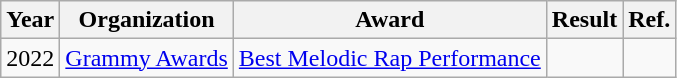<table class="wikitable" border="1">
<tr>
<th>Year</th>
<th>Organization</th>
<th>Award</th>
<th>Result</th>
<th>Ref.</th>
</tr>
<tr>
<td>2022</td>
<td><a href='#'>Grammy Awards</a></td>
<td><a href='#'>Best Melodic Rap Performance</a></td>
<td></td>
<td></td>
</tr>
</table>
